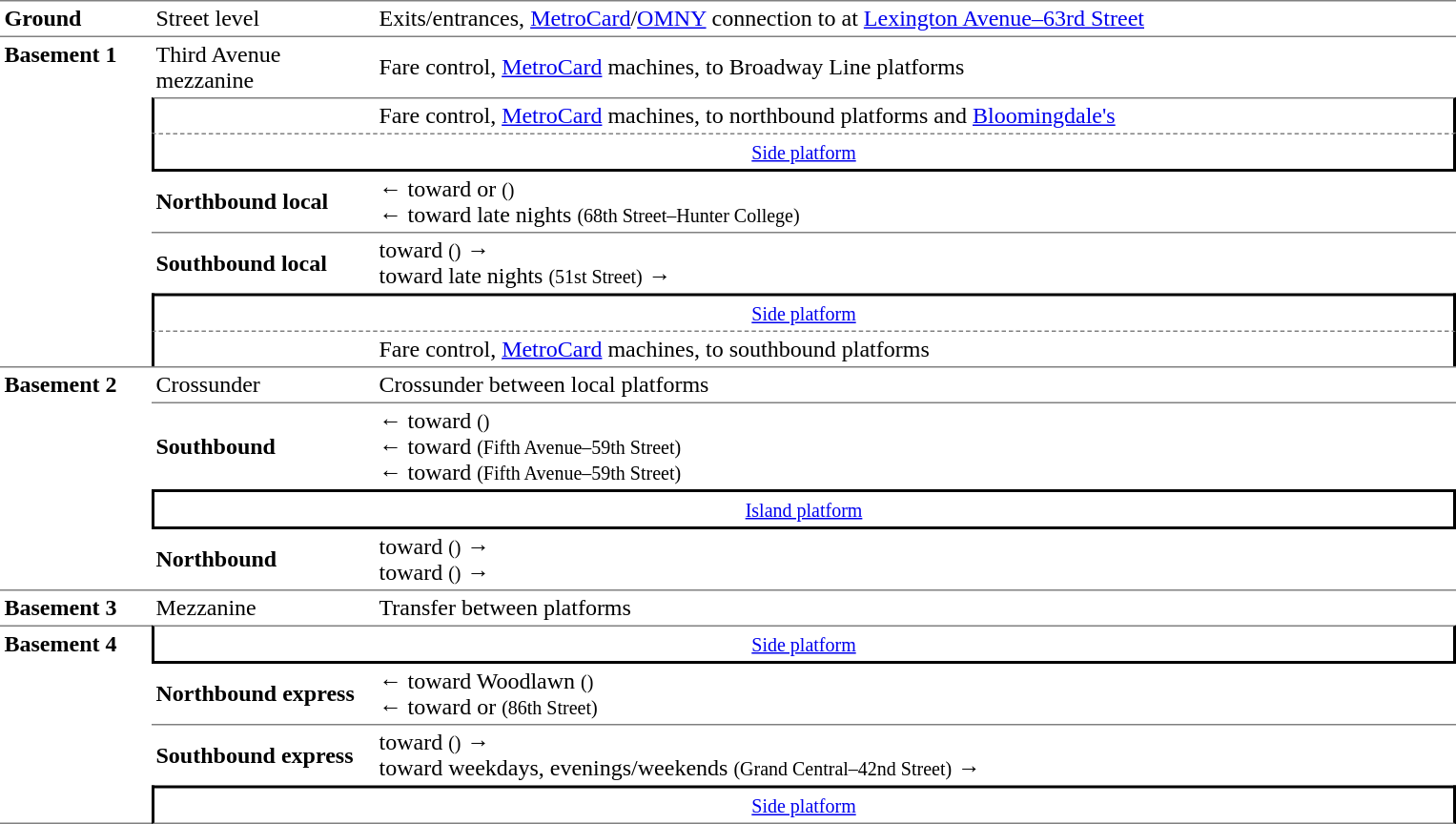<table table border=0 cellspacing=0 cellpadding=3>
<tr>
<td style="border-top:solid 1px gray;" width=100><strong>Ground</strong></td>
<td style="border-top:solid 1px gray;" width=150>Street level</td>
<td style="border-top:solid 1px gray;" width=750>Exits/entrances, <a href='#'>MetroCard</a>/<a href='#'>OMNY</a> connection to  at <a href='#'>Lexington Avenue–63rd Street</a></td>
</tr>
<tr>
<td style="border-top:solid 1px gray;vertical-align:top;" rowspan=7><strong>Basement 1</strong></td>
<td style="border-top:solid 1px gray;">Third Avenue mezzanine</td>
<td style="border-top:solid 1px gray;">Fare control, <a href='#'>MetroCard</a> machines, to Broadway Line platforms<br></td>
</tr>
<tr>
<td style="border-left:solid 2px black; border-top:solid 1px gray;"></td>
<td style="border-right:solid 2px black; border-top:solid 1px gray;">Fare control, <a href='#'>MetroCard</a> machines, to northbound platforms and <a href='#'>Bloomingdale's</a></td>
</tr>
<tr>
<td style="border-top:dashed 1px gray;border-right:solid 2px black;border-left:solid 2px black;border-bottom:solid 2px black;text-align:center;" colspan=2><small><a href='#'>Side platform</a></small></td>
</tr>
<tr>
<td style="border-bottom:solid 1px gray;"><span><strong>Northbound local</strong></span></td>
<td style="border-bottom:solid 1px gray;">←   toward  or  <small>()</small><br>←  toward  late nights <small>(68th Street–Hunter College)</small></td>
</tr>
<tr>
<td><span><strong>Southbound local</strong></span></td>
<td>  toward  <small>()</small> →<br>  toward  late nights <small>(51st Street)</small> →</td>
</tr>
<tr>
<td style="border-top:solid 2px black;border-right:solid 2px black;border-left:solid 2px black;border-bottom:dashed 1px gray;text-align:center;" colspan=2><small><a href='#'>Side platform</a></small></td>
</tr>
<tr>
<td style="border-left:solid 2px black;"></td>
<td style="border-right:solid 2px black;">Fare control, <a href='#'>MetroCard</a> machines, to southbound platforms</td>
</tr>
<tr>
<td style="border-top:solid 1px gray;border-bottom:solid 1px gray;vertical-align:top;" rowspan=4><strong>Basement 2</strong></td>
<td style="border-top:solid 1px gray;">Crossunder</td>
<td style="border-top:solid 1px gray;">Crossunder between local platforms</td>
</tr>
<tr>
<td style="border-top:solid 1px gray;"><span><strong>Southbound</strong></span></td>
<td style="border-top:solid 1px gray;">←  toward  <small>()</small><br>←  toward  <small>(Fifth Avenue–59th Street)</small><br>←  toward  <small>(Fifth Avenue–59th Street)</small></td>
</tr>
<tr>
<td style="border-top:solid 2px black;border-right:solid 2px black;border-left:solid 2px black;border-bottom:solid 2px black;text-align:center;" colspan=2><small><a href='#'>Island platform</a></small></td>
</tr>
<tr>
<td style="border-bottom:solid 1px gray;"><span><strong>Northbound</strong></span></td>
<td style="border-bottom:solid 1px gray;">  toward  <small>()</small> →<br>  toward  <small>()</small> →</td>
</tr>
<tr>
<td><strong>Basement 3</strong></td>
<td>Mezzanine</td>
<td>Transfer between platforms</td>
</tr>
<tr>
<td style="border-top:solid 1px gray;border-bottom:solid 1px gray;vertical-align:top;" rowspan=4><strong>Basement 4</strong></td>
<td style="border-top:solid 1px gray;border-right:solid 2px black;border-left:solid 2px black;border-bottom:solid 2px black;text-align:center;" colspan=2><small><a href='#'>Side platform</a></small></td>
</tr>
<tr>
<td><span><strong>Northbound express</strong></span></td>
<td>←  toward Woodlawn <small>()</small><br>←  toward  or  <small>(86th Street)</small></td>
</tr>
<tr>
<td style="border-top:solid 1px gray;"><span><strong>Southbound express</strong></span></td>
<td style="border-top:solid 1px gray;">  toward  <small>()</small> →<br>  toward  weekdays,  evenings/weekends <small>(Grand Central–42nd Street)</small> →</td>
</tr>
<tr>
<td style="border-bottom:solid 1px gray;border-top:solid 2px black;border-right:solid 2px black;border-left:solid 2px black;text-align:center;" colspan=2><small><a href='#'>Side platform</a></small></td>
</tr>
</table>
